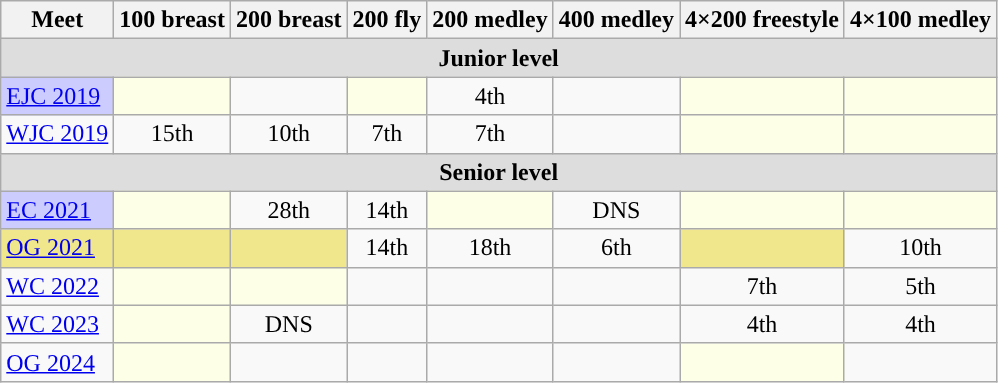<table class="sortable wikitable">
<tr>
<th>Meet</th>
<th class="unsortable">100 breast</th>
<th class="unsortable">200 breast</th>
<th class="unsortable">200 fly</th>
<th class="unsortable">200 medley</th>
<th class="unsortable">400 medley</th>
<th class="unsortable">4×200 freestyle</th>
<th class="unsortable">4×100 medley</th>
</tr>
<tr bgcolor="#DDDDDD">
<td colspan="8" align="center"><strong>Junior level</strong></td>
</tr>
<tr>
<td style="background:#ccccff"><a href='#'>EJC 2019</a></td>
<td style="background:#fdffe7"></td>
<td align="center"></td>
<td style="background:#fdffe7"></td>
<td align="center">4th</td>
<td align="center"></td>
<td style="background:#fdffe7"></td>
<td style="background:#fdffe7"></td>
</tr>
<tr>
<td><a href='#'>WJC 2019</a></td>
<td align="center">15th</td>
<td align="center">10th</td>
<td align="center">7th</td>
<td align="center">7th</td>
<td align="center"></td>
<td style="background:#fdffe7"></td>
<td style="background:#fdffe7"></td>
</tr>
<tr bgcolor="#DDDDDD">
<td colspan="8" align="center"><strong>Senior level</strong></td>
</tr>
<tr>
<td style="background:#ccccff"><a href='#'>EC 2021</a></td>
<td style="background:#fdffe7"></td>
<td align="center">28th</td>
<td align="center">14th</td>
<td style="background:#fdffe7"></td>
<td align="center">DNS</td>
<td style="background:#fdffe7"></td>
<td style="background:#fdffe7"></td>
</tr>
<tr>
<td style="background:#f0e68c"><a href='#'>OG 2021</a></td>
<td style="background:#f0e68c"></td>
<td style="background:#f0e68c"></td>
<td align="center">14th</td>
<td align="center">18th</td>
<td align="center">6th</td>
<td style="background:#f0e68c"></td>
<td align="center">10th</td>
</tr>
<tr>
<td><a href='#'>WC 2022</a></td>
<td style="background:#fdffe7"></td>
<td style="background:#fdffe7"></td>
<td align="center"></td>
<td align="center"></td>
<td align="center"></td>
<td align="center">7th</td>
<td align="center">5th</td>
</tr>
<tr>
<td><a href='#'>WC 2023</a></td>
<td style="background:#fdffe7"></td>
<td align="center">DNS</td>
<td align="center"></td>
<td align="center"></td>
<td align="center"></td>
<td align="center">4th</td>
<td align="center">4th</td>
</tr>
<tr>
<td><a href='#'>OG 2024</a></td>
<td style="background:#fdffe7"></td>
<td align="center"></td>
<td align="center"></td>
<td align="center"></td>
<td align="center"></td>
<td style="background:#fdffe7"></td>
<td align="center"></td>
</tr>
</table>
